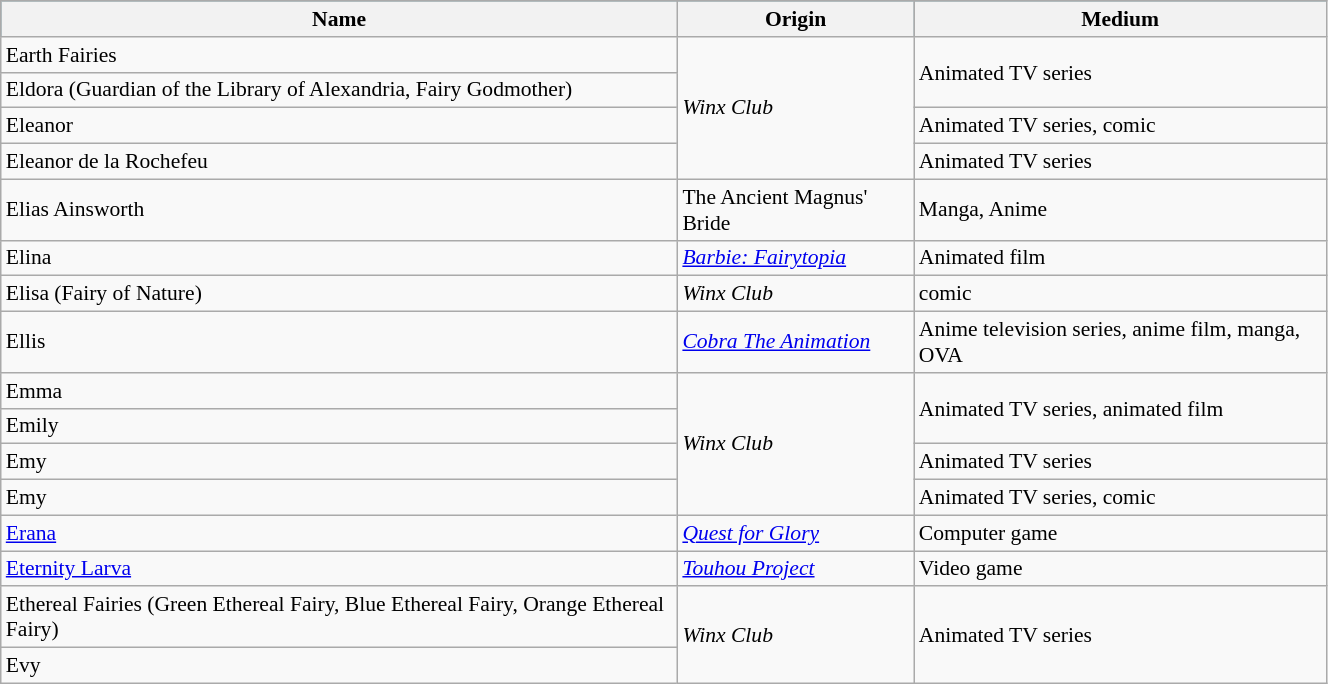<table class="wikitable sortable" style="width:70%; font-size:90%;">
<tr style="background:#115a6c;">
<th>Name</th>
<th>Origin</th>
<th>Medium</th>
</tr>
<tr>
<td>Earth Fairies</td>
<td rowspan="4"><em>Winx Club</em></td>
<td rowspan="2">Animated TV series</td>
</tr>
<tr>
<td>Eldora (Guardian of the Library of Alexandria, Fairy Godmother)</td>
</tr>
<tr>
<td>Eleanor</td>
<td>Animated TV series, comic</td>
</tr>
<tr>
<td>Eleanor de la Rochefeu</td>
<td>Animated TV series</td>
</tr>
<tr>
<td>Elias Ainsworth</td>
<td>The Ancient Magnus' Bride</td>
<td>Manga, Anime</td>
</tr>
<tr>
<td>Elina</td>
<td><em><a href='#'>Barbie: Fairytopia</a></em></td>
<td>Animated film</td>
</tr>
<tr>
<td>Elisa (Fairy of Nature)</td>
<td><em>Winx Club</em></td>
<td>comic</td>
</tr>
<tr>
<td>Ellis</td>
<td><em><a href='#'>Cobra The Animation</a></em></td>
<td>Anime television series, anime film, manga, OVA</td>
</tr>
<tr>
<td>Emma</td>
<td rowspan="4"><em>Winx Club</em></td>
<td rowspan="2">Animated TV series, animated film</td>
</tr>
<tr>
<td>Emily</td>
</tr>
<tr>
<td>Emy</td>
<td>Animated TV series</td>
</tr>
<tr>
<td>Emy</td>
<td>Animated TV series, comic</td>
</tr>
<tr>
<td><a href='#'>Erana</a></td>
<td><em><a href='#'>Quest for Glory</a></em></td>
<td>Computer game</td>
</tr>
<tr>
<td><a href='#'>Eternity Larva</a></td>
<td><em><a href='#'>Touhou Project</a></em></td>
<td>Video game</td>
</tr>
<tr>
<td>Ethereal Fairies (Green Ethereal Fairy, Blue Ethereal Fairy, Orange Ethereal Fairy)</td>
<td rowspan="2"><em>Winx Club</em></td>
<td rowspan="2">Animated TV series</td>
</tr>
<tr>
<td>Evy</td>
</tr>
</table>
